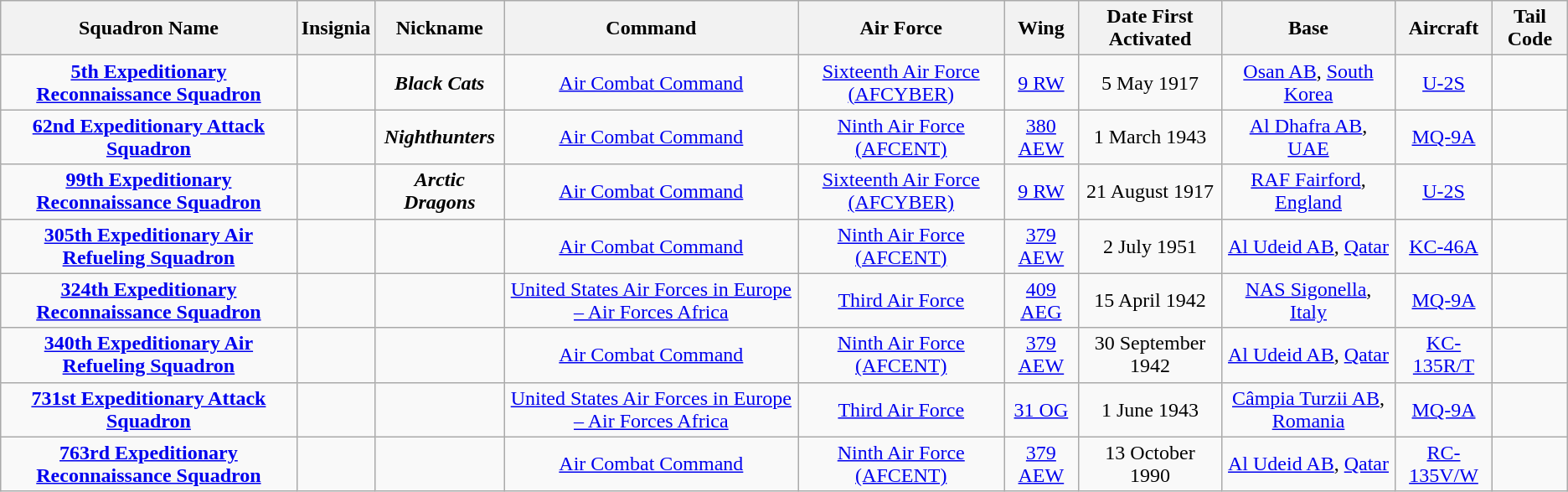<table class="wikitable sortable" style="text-align:center;">
<tr>
<th>Squadron Name</th>
<th>Insignia</th>
<th>Nickname</th>
<th>Command</th>
<th>Air Force</th>
<th>Wing</th>
<th>Date First Activated</th>
<th>Base</th>
<th>Aircraft</th>
<th>Tail Code</th>
</tr>
<tr>
<td><a href='#'><strong>5th Expeditionary Reconnaissance Squadron</strong></a></td>
<td></td>
<td><strong><em>Black Cats</em></strong></td>
<td><a href='#'>Air Combat Command</a></td>
<td><a href='#'>Sixteenth Air Force (AFCYBER)</a></td>
<td><a href='#'>9 RW</a></td>
<td>5 May 1917</td>
<td><a href='#'>Osan AB</a>, <a href='#'>South Korea</a></td>
<td><a href='#'>U-2S</a></td>
<td><strong></strong></td>
</tr>
<tr>
<td><strong><a href='#'>62nd Expeditionary Attack Squadron</a></strong></td>
<td></td>
<td><strong><em>Nighthunters</em></strong></td>
<td><a href='#'>Air Combat Command</a></td>
<td><a href='#'>Ninth Air Force (AFCENT)</a></td>
<td><a href='#'>380 AEW</a></td>
<td>1 March 1943</td>
<td><a href='#'>Al Dhafra AB</a>, <a href='#'>UAE</a></td>
<td><a href='#'>MQ-9A</a></td>
<td><strong></strong></td>
</tr>
<tr>
<td><strong><a href='#'>99th Expeditionary Reconnaissance Squadron</a></strong></td>
<td></td>
<td><strong><em>Arctic Dragons</em></strong></td>
<td><a href='#'>Air Combat Command</a></td>
<td><a href='#'>Sixteenth Air Force (AFCYBER)</a></td>
<td><a href='#'>9 RW</a></td>
<td>21 August 1917</td>
<td><a href='#'>RAF Fairford</a>, <a href='#'>England</a></td>
<td><a href='#'>U-2S</a></td>
<td><strong></strong></td>
</tr>
<tr>
<td><a href='#'><strong>305th Expeditionary Air Refueling Squadron</strong></a></td>
<td></td>
<td></td>
<td><a href='#'>Air Combat Command</a></td>
<td><a href='#'>Ninth Air Force (AFCENT)</a></td>
<td><a href='#'>379 AEW</a></td>
<td>2 July 1951</td>
<td><a href='#'>Al Udeid AB</a>, <a href='#'>Qatar</a></td>
<td><a href='#'>KC-46A</a></td>
<td><strong></strong></td>
</tr>
<tr>
<td><strong><a href='#'>324th Expeditionary Reconnaissance Squadron</a></strong></td>
<td></td>
<td></td>
<td><a href='#'>United States Air Forces in Europe – Air Forces Africa</a></td>
<td><a href='#'>Third Air Force</a></td>
<td><a href='#'>409 AEG</a></td>
<td>15 April 1942</td>
<td><a href='#'>NAS Sigonella</a>, <a href='#'>Italy</a></td>
<td><a href='#'>MQ-9A</a></td>
<td><strong></strong></td>
</tr>
<tr>
<td><strong><a href='#'>340th Expeditionary Air Refueling Squadron</a></strong></td>
<td></td>
<td></td>
<td><a href='#'>Air Combat Command</a></td>
<td><a href='#'>Ninth Air Force (AFCENT)</a></td>
<td><a href='#'>379 AEW</a></td>
<td>30 September 1942</td>
<td><a href='#'>Al Udeid AB</a>, <a href='#'>Qatar</a></td>
<td><a href='#'>KC-135R/T</a></td>
<td><strong></strong></td>
</tr>
<tr>
<td><strong><a href='#'>731st Expeditionary Attack Squadron</a></strong></td>
<td></td>
<td></td>
<td><a href='#'>United States Air Forces in Europe – Air Forces Africa</a></td>
<td><a href='#'>Third Air Force</a></td>
<td><a href='#'>31 OG</a></td>
<td>1 June 1943</td>
<td><a href='#'>Câmpia Turzii AB</a>, <a href='#'>Romania</a></td>
<td><a href='#'>MQ-9A</a></td>
<td><strong></strong></td>
</tr>
<tr>
<td><strong><a href='#'>763rd Expeditionary Reconnaissance Squadron</a></strong></td>
<td></td>
<td></td>
<td><a href='#'>Air Combat Command</a></td>
<td><a href='#'>Ninth Air Force (AFCENT)</a></td>
<td><a href='#'>379 AEW</a></td>
<td>13 October 1990</td>
<td><a href='#'>Al Udeid AB</a>, <a href='#'>Qatar</a></td>
<td><a href='#'>RC-135V/W</a><br></td>
<td><strong></strong></td>
</tr>
</table>
